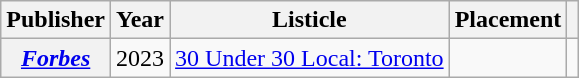<table class="wikitable plainrowheaders sortable" style="margin-right: 0;">
<tr>
<th scope="col">Publisher</th>
<th scope="col">Year</th>
<th scope="col">Listicle</th>
<th scope="col">Placement</th>
<th scope="col" class="unsortable"></th>
</tr>
<tr>
<th scope="row"><em><a href='#'>Forbes</a></em></th>
<td>2023</td>
<td><a href='#'>30 Under 30 Local: Toronto</a></td>
<td></td>
<td></td>
</tr>
</table>
